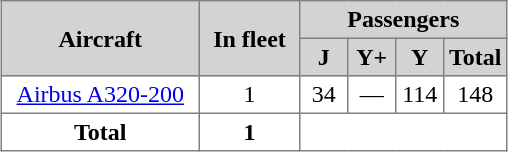<table class="toccolours" border="1" cellpadding="3" style="border-collapse:collapse; border-collapse:collapse; text-align:center; margin:1em auto;">
<tr style="background:lightgrey;">
<th rowspan="2"  style="width:125px;"><span>Aircraft</span></th>
<th rowspan="2" style="width:60px;" rowspan="2"><span>In fleet</span></th>
<th colspan="4"><span>Passengers</span></th>
</tr>
<tr style="background:lightgrey; color:black;">
<th style="width:25px;"><abbr><span>J</span></abbr></th>
<th style="width:25px;"><abbr><span>Y+</span></abbr></th>
<th style="width:25px;"><abbr><span>Y</span></abbr></th>
<th style="width:25px;"><span> Total</span></th>
</tr>
<tr>
<td><a href='#'>Airbus A320-200</a></td>
<td>1</td>
<td>34</td>
<td>—</td>
<td>114</td>
<td>148</td>
</tr>
<tr>
<th>Total</th>
<th>1</th>
<th colspan="6"></th>
</tr>
</table>
